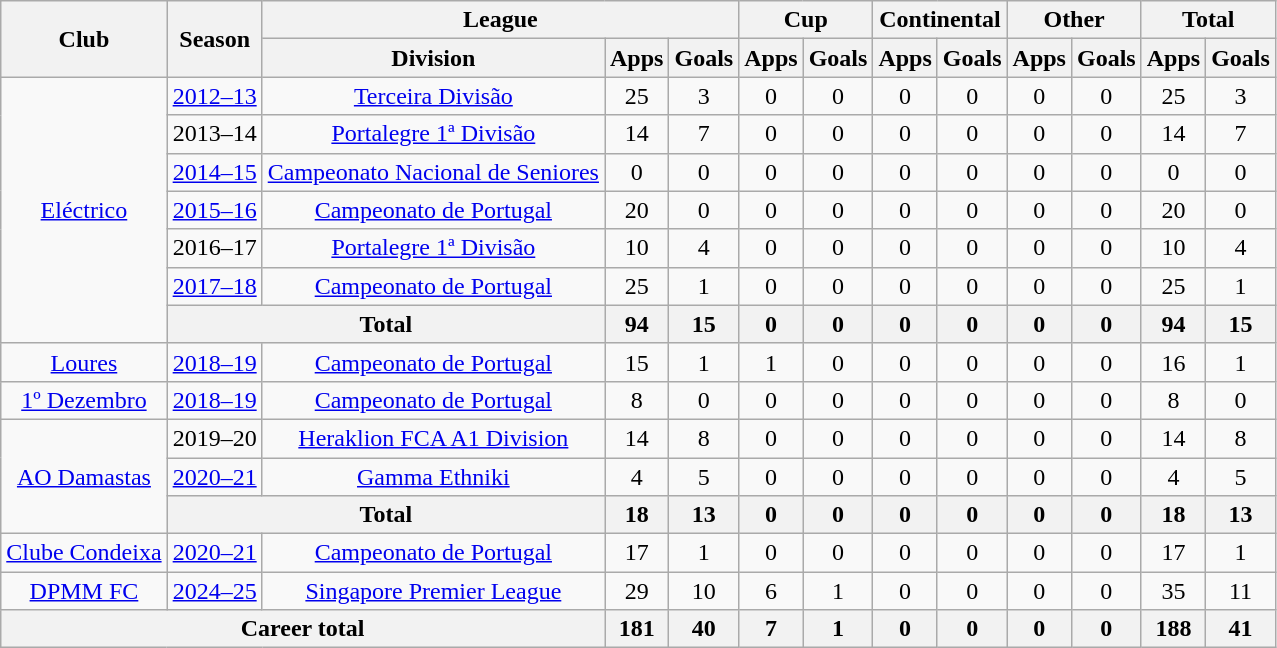<table class="wikitable" style="text-align:center">
<tr>
<th rowspan=2>Club</th>
<th rowspan=2>Season</th>
<th colspan=3>League</th>
<th colspan=2>Cup</th>
<th colspan=2>Continental</th>
<th colspan=2>Other</th>
<th colspan=2>Total</th>
</tr>
<tr>
<th>Division</th>
<th>Apps</th>
<th>Goals</th>
<th>Apps</th>
<th>Goals</th>
<th>Apps</th>
<th>Goals</th>
<th>Apps</th>
<th>Goals</th>
<th>Apps</th>
<th>Goals</th>
</tr>
<tr>
<td rowspan=7><a href='#'>Eléctrico</a></td>
<td><a href='#'>2012–13</a></td>
<td><a href='#'>Terceira Divisão</a></td>
<td>25</td>
<td>3</td>
<td>0</td>
<td>0</td>
<td>0</td>
<td>0</td>
<td>0</td>
<td>0</td>
<td>25</td>
<td>3</td>
</tr>
<tr>
<td>2013–14</td>
<td><a href='#'>Portalegre 1ª Divisão</a></td>
<td>14</td>
<td>7</td>
<td>0</td>
<td>0</td>
<td>0</td>
<td>0</td>
<td>0</td>
<td>0</td>
<td>14</td>
<td>7</td>
</tr>
<tr>
<td><a href='#'>2014–15</a></td>
<td><a href='#'>Campeonato Nacional de Seniores</a></td>
<td>0</td>
<td>0</td>
<td>0</td>
<td>0</td>
<td>0</td>
<td>0</td>
<td>0</td>
<td>0</td>
<td>0</td>
<td>0</td>
</tr>
<tr>
<td><a href='#'>2015–16</a></td>
<td><a href='#'>Campeonato de Portugal</a></td>
<td>20</td>
<td>0</td>
<td>0</td>
<td>0</td>
<td>0</td>
<td>0</td>
<td>0</td>
<td>0</td>
<td>20</td>
<td>0</td>
</tr>
<tr>
<td>2016–17</td>
<td><a href='#'>Portalegre 1ª Divisão</a></td>
<td>10</td>
<td>4</td>
<td>0</td>
<td>0</td>
<td>0</td>
<td>0</td>
<td>0</td>
<td>0</td>
<td>10</td>
<td>4</td>
</tr>
<tr>
<td><a href='#'>2017–18</a></td>
<td><a href='#'>Campeonato de Portugal</a></td>
<td>25</td>
<td>1</td>
<td>0</td>
<td>0</td>
<td>0</td>
<td>0</td>
<td>0</td>
<td>0</td>
<td>25</td>
<td>1</td>
</tr>
<tr>
<th colspan="2">Total</th>
<th>94</th>
<th>15</th>
<th>0</th>
<th>0</th>
<th>0</th>
<th>0</th>
<th>0</th>
<th>0</th>
<th>94</th>
<th>15</th>
</tr>
<tr>
<td><a href='#'>Loures</a></td>
<td><a href='#'>2018–19</a></td>
<td><a href='#'>Campeonato de Portugal</a></td>
<td>15</td>
<td>1</td>
<td>1</td>
<td>0</td>
<td>0</td>
<td>0</td>
<td>0</td>
<td>0</td>
<td>16</td>
<td>1</td>
</tr>
<tr>
<td><a href='#'>1º Dezembro</a></td>
<td><a href='#'>2018–19</a></td>
<td><a href='#'>Campeonato de Portugal</a></td>
<td>8</td>
<td>0</td>
<td>0</td>
<td>0</td>
<td>0</td>
<td>0</td>
<td>0</td>
<td>0</td>
<td>8</td>
<td>0</td>
</tr>
<tr>
<td rowspan=3><a href='#'>AO Damastas</a></td>
<td>2019–20</td>
<td><a href='#'>Heraklion FCA A1 Division</a></td>
<td>14</td>
<td>8</td>
<td>0</td>
<td>0</td>
<td>0</td>
<td>0</td>
<td>0</td>
<td>0</td>
<td>14</td>
<td>8</td>
</tr>
<tr>
<td><a href='#'>2020–21</a></td>
<td><a href='#'>Gamma Ethniki</a></td>
<td>4</td>
<td>5</td>
<td>0</td>
<td>0</td>
<td>0</td>
<td>0</td>
<td>0</td>
<td>0</td>
<td>4</td>
<td>5</td>
</tr>
<tr>
<th colspan="2">Total</th>
<th>18</th>
<th>13</th>
<th>0</th>
<th>0</th>
<th>0</th>
<th>0</th>
<th>0</th>
<th>0</th>
<th>18</th>
<th>13</th>
</tr>
<tr>
<td><a href='#'>Clube Condeixa</a></td>
<td><a href='#'>2020–21</a></td>
<td><a href='#'>Campeonato de Portugal</a></td>
<td>17</td>
<td>1</td>
<td>0</td>
<td>0</td>
<td>0</td>
<td>0</td>
<td>0</td>
<td>0</td>
<td>17</td>
<td>1</td>
</tr>
<tr>
<td><a href='#'>DPMM FC</a></td>
<td><a href='#'>2024–25</a></td>
<td><a href='#'>Singapore Premier League</a></td>
<td>29</td>
<td>10</td>
<td>6</td>
<td>1</td>
<td>0</td>
<td>0</td>
<td>0</td>
<td>0</td>
<td>35</td>
<td>11</td>
</tr>
<tr>
<th colspan="3">Career total</th>
<th>181</th>
<th>40</th>
<th>7</th>
<th>1</th>
<th>0</th>
<th>0</th>
<th>0</th>
<th>0</th>
<th>188</th>
<th>41</th>
</tr>
</table>
